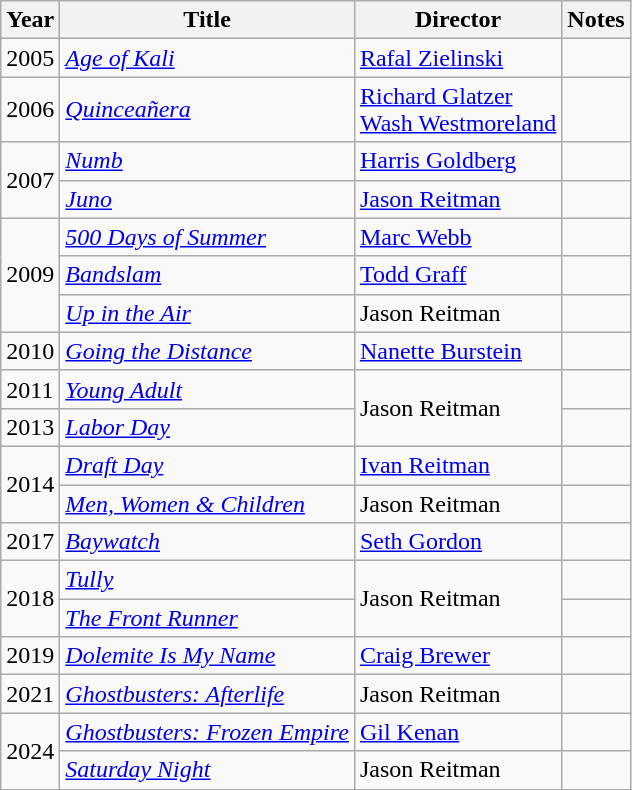<table class="wikitable plainrowheaders">
<tr>
<th>Year</th>
<th>Title</th>
<th>Director</th>
<th>Notes</th>
</tr>
<tr>
<td>2005</td>
<td><em><a href='#'>Age of Kali</a></em></td>
<td><a href='#'>Rafal Zielinski</a></td>
<td></td>
</tr>
<tr>
<td>2006</td>
<td><em><a href='#'>Quinceañera</a></em></td>
<td><a href='#'>Richard Glatzer</a><br><a href='#'>Wash Westmoreland</a></td>
<td></td>
</tr>
<tr>
<td rowspan=2>2007</td>
<td><em><a href='#'>Numb</a></em></td>
<td><a href='#'>Harris Goldberg</a></td>
<td></td>
</tr>
<tr>
<td><em><a href='#'>Juno</a></em></td>
<td><a href='#'>Jason Reitman</a></td>
<td></td>
</tr>
<tr>
<td rowspan=3>2009</td>
<td><em><a href='#'>500 Days of Summer</a></em></td>
<td><a href='#'>Marc Webb</a></td>
<td></td>
</tr>
<tr>
<td><em><a href='#'>Bandslam</a></em></td>
<td><a href='#'>Todd Graff</a></td>
<td></td>
</tr>
<tr>
<td><em><a href='#'>Up in the Air</a></em></td>
<td>Jason Reitman</td>
<td></td>
</tr>
<tr>
<td>2010</td>
<td><em><a href='#'>Going the Distance</a></em></td>
<td><a href='#'>Nanette Burstein</a></td>
<td></td>
</tr>
<tr>
<td>2011</td>
<td><em><a href='#'>Young Adult</a></em></td>
<td rowspan=2>Jason Reitman</td>
<td></td>
</tr>
<tr>
<td>2013</td>
<td><em><a href='#'>Labor Day</a></em></td>
<td></td>
</tr>
<tr>
<td rowspan=2>2014</td>
<td><em><a href='#'>Draft Day</a></em></td>
<td><a href='#'>Ivan Reitman</a></td>
<td></td>
</tr>
<tr>
<td><em><a href='#'>Men, Women & Children</a></em></td>
<td>Jason Reitman</td>
<td></td>
</tr>
<tr>
<td>2017</td>
<td><em><a href='#'>Baywatch</a></em></td>
<td><a href='#'>Seth Gordon</a></td>
<td></td>
</tr>
<tr>
<td rowspan=2>2018</td>
<td><em><a href='#'>Tully</a></em></td>
<td rowspan=2>Jason Reitman</td>
<td></td>
</tr>
<tr>
<td><em><a href='#'>The Front Runner</a></em></td>
<td></td>
</tr>
<tr>
<td>2019</td>
<td><em><a href='#'>Dolemite Is My Name</a></em></td>
<td><a href='#'>Craig Brewer</a></td>
<td></td>
</tr>
<tr>
<td>2021</td>
<td><em><a href='#'>Ghostbusters: Afterlife</a></em></td>
<td>Jason Reitman</td>
<td></td>
</tr>
<tr>
<td rowspan=2>2024</td>
<td><em><a href='#'>Ghostbusters: Frozen Empire</a></em></td>
<td><a href='#'>Gil Kenan</a></td>
<td></td>
</tr>
<tr>
<td><em><a href='#'>Saturday Night</a></em></td>
<td>Jason Reitman</td>
<td></td>
</tr>
</table>
